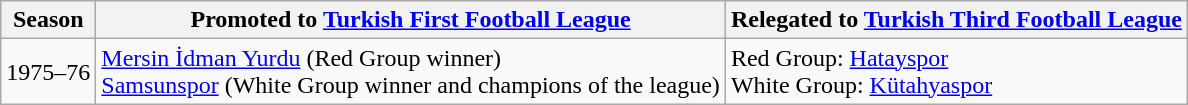<table class="wikitable">
<tr>
<th>Season</th>
<th>Promoted to <a href='#'>Turkish First Football League</a></th>
<th>Relegated to <a href='#'>Turkish Third Football League</a></th>
</tr>
<tr>
<td>1975–76</td>
<td><a href='#'>Mersin İdman Yurdu</a> (Red Group winner)<br><a href='#'>Samsunspor</a> (White Group winner and champions of the league)</td>
<td>Red Group: <a href='#'>Hatayspor</a><br>White Group: <a href='#'>Kütahyaspor</a></td>
</tr>
</table>
